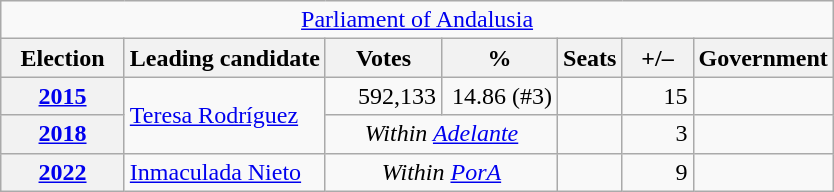<table class="wikitable" style="text-align:right;">
<tr>
<td colspan="8" align="center"><a href='#'>Parliament of Andalusia</a></td>
</tr>
<tr>
<th width="75">Election</th>
<th>Leading candidate</th>
<th width="70">Votes</th>
<th width="70">%</th>
<th>Seats</th>
<th width="40">+/–</th>
<th>Government</th>
</tr>
<tr>
<th><a href='#'>2015</a></th>
<td rowspan="2" align="left"><a href='#'>Teresa Rodríguez</a></td>
<td>592,133</td>
<td>14.86 (#3)</td>
<td></td>
<td>15</td>
<td></td>
</tr>
<tr>
<th><a href='#'>2018</a></th>
<td colspan="2" align="center"><em>Within <a href='#'>Adelante</a></em></td>
<td></td>
<td>3</td>
<td></td>
</tr>
<tr>
<th><a href='#'>2022</a></th>
<td align="left"><a href='#'>Inmaculada Nieto</a></td>
<td colspan="2" align="center"><em>Within <a href='#'>PorA</a></em></td>
<td></td>
<td>9</td>
<td></td>
</tr>
</table>
